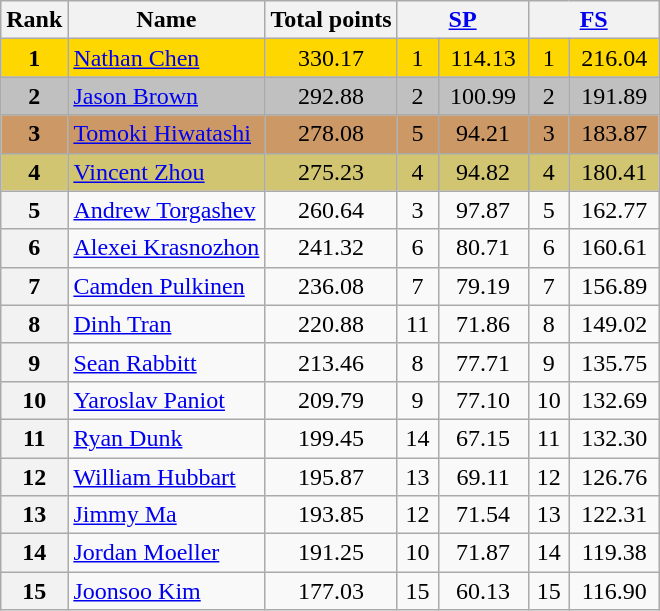<table class="wikitable sortable">
<tr>
<th>Rank</th>
<th>Name</th>
<th>Total points</th>
<th colspan="2" width="80px"><a href='#'>SP</a></th>
<th colspan="2" width="80px"><a href='#'>FS</a></th>
</tr>
<tr bgcolor="gold">
<td align="center"><strong>1</strong></td>
<td><a href='#'>Nathan Chen</a></td>
<td align="center">330.17</td>
<td align="center">1</td>
<td align="center">114.13</td>
<td align="center">1</td>
<td align="center">216.04</td>
</tr>
<tr bgcolor="silver">
<td align="center"><strong>2</strong></td>
<td><a href='#'>Jason Brown</a></td>
<td align="center">292.88</td>
<td align="center">2</td>
<td align="center">100.99</td>
<td align="center">2</td>
<td align="center">191.89</td>
</tr>
<tr bgcolor="cc9966">
<td align="center"><strong>3</strong></td>
<td><a href='#'>Tomoki Hiwatashi</a></td>
<td align="center">278.08</td>
<td align="center">5</td>
<td align="center">94.21</td>
<td align="center">3</td>
<td align="center">183.87</td>
</tr>
<tr bgcolor="#d1c571">
<td align="center"><strong>4</strong></td>
<td><a href='#'>Vincent Zhou</a></td>
<td align="center">275.23</td>
<td align="center">4</td>
<td align="center">94.82</td>
<td align="center">4</td>
<td align="center">180.41</td>
</tr>
<tr>
<th>5</th>
<td><a href='#'>Andrew Torgashev</a></td>
<td align="center">260.64</td>
<td align="center">3</td>
<td align="center">97.87</td>
<td align="center">5</td>
<td align="center">162.77</td>
</tr>
<tr>
<th>6</th>
<td><a href='#'>Alexei Krasnozhon</a></td>
<td align="center">241.32</td>
<td align="center">6</td>
<td align="center">80.71</td>
<td align="center">6</td>
<td align="center">160.61</td>
</tr>
<tr>
<th>7</th>
<td><a href='#'>Camden Pulkinen</a></td>
<td align="center">236.08</td>
<td align="center">7</td>
<td align="center">79.19</td>
<td align="center">7</td>
<td align="center">156.89</td>
</tr>
<tr>
<th>8</th>
<td><a href='#'>Dinh Tran</a></td>
<td align="center">220.88</td>
<td align="center">11</td>
<td align="center">71.86</td>
<td align="center">8</td>
<td align="center">149.02</td>
</tr>
<tr>
<th>9</th>
<td><a href='#'>Sean Rabbitt</a></td>
<td align="center">213.46</td>
<td align="center">8</td>
<td align="center">77.71</td>
<td align="center">9</td>
<td align="center">135.75</td>
</tr>
<tr>
<th>10</th>
<td><a href='#'>Yaroslav Paniot</a></td>
<td align="center">209.79</td>
<td align="center">9</td>
<td align="center">77.10</td>
<td align="center">10</td>
<td align="center">132.69</td>
</tr>
<tr>
<th>11</th>
<td><a href='#'>Ryan Dunk</a></td>
<td align="center">199.45</td>
<td align="center">14</td>
<td align="center">67.15</td>
<td align="center">11</td>
<td align="center">132.30</td>
</tr>
<tr>
<th>12</th>
<td><a href='#'>William Hubbart</a></td>
<td align="center">195.87</td>
<td align="center">13</td>
<td align="center">69.11</td>
<td align="center">12</td>
<td align="center">126.76</td>
</tr>
<tr>
<th>13</th>
<td><a href='#'>Jimmy Ma</a></td>
<td align="center">193.85</td>
<td align="center">12</td>
<td align="center">71.54</td>
<td align="center">13</td>
<td align="center">122.31</td>
</tr>
<tr>
<th>14</th>
<td><a href='#'>Jordan Moeller</a></td>
<td align="center">191.25</td>
<td align="center">10</td>
<td align="center">71.87</td>
<td align="center">14</td>
<td align="center">119.38</td>
</tr>
<tr>
<th>15</th>
<td><a href='#'>Joonsoo Kim</a></td>
<td align="center">177.03</td>
<td align="center">15</td>
<td align="center">60.13</td>
<td align="center">15</td>
<td align="center">116.90</td>
</tr>
</table>
